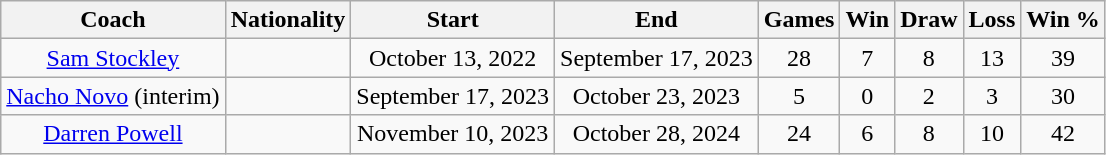<table class="wikitable" style="text-align:center; margin-left: lem;">
<tr>
<th>Coach</th>
<th>Nationality</th>
<th>Start</th>
<th>End</th>
<th>Games</th>
<th><strong>Win</strong></th>
<th>Draw</th>
<th>Loss</th>
<th>Win %</th>
</tr>
<tr>
<td><a href='#'>Sam Stockley</a></td>
<td></td>
<td>October 13, 2022</td>
<td>September 17, 2023</td>
<td>28</td>
<td>7</td>
<td>8</td>
<td>13</td>
<td>39</td>
</tr>
<tr>
<td><a href='#'>Nacho Novo</a> (interim)</td>
<td></td>
<td>September 17, 2023</td>
<td>October 23, 2023</td>
<td>5</td>
<td>0</td>
<td>2</td>
<td>3</td>
<td>30</td>
</tr>
<tr>
<td><a href='#'>Darren Powell</a></td>
<td></td>
<td>November 10, 2023</td>
<td>October 28, 2024</td>
<td>24</td>
<td>6</td>
<td>8</td>
<td>10</td>
<td>42</td>
</tr>
</table>
